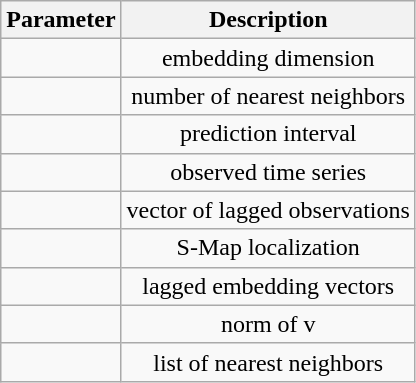<table class="wikitable" style="text-align: center;">
<tr>
<th>Parameter</th>
<th>Description</th>
</tr>
<tr>
<td></td>
<td>embedding dimension</td>
</tr>
<tr>
<td></td>
<td>number of nearest neighbors</td>
</tr>
<tr>
<td></td>
<td>prediction interval</td>
</tr>
<tr>
<td></td>
<td>observed time series</td>
</tr>
<tr>
<td></td>
<td>vector of lagged observations</td>
</tr>
<tr>
<td></td>
<td>S-Map localization</td>
</tr>
<tr>
<td></td>
<td>lagged embedding vectors</td>
</tr>
<tr>
<td></td>
<td>norm of v</td>
</tr>
<tr>
<td></td>
<td>list of nearest neighbors</td>
</tr>
</table>
